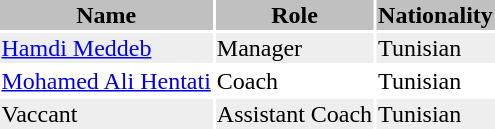<table class="toccolours">
<tr>
<th style="background:silver;">Name</th>
<th style="background:silver;">Role</th>
<th style="background:silver;">Nationality</th>
</tr>
<tr style="background:#eee;">
<td><a href='#'>Hamdi Meddeb</a></td>
<td>Manager</td>
<td> Tunisian</td>
</tr>
<tr>
<td><a href='#'>Mohamed Ali Hentati</a></td>
<td>Coach</td>
<td> Tunisian</td>
</tr>
<tr style="background:#eee;">
<td>Vaccant</td>
<td>Assistant Coach</td>
<td> Tunisian</td>
</tr>
<tr>
</tr>
</table>
